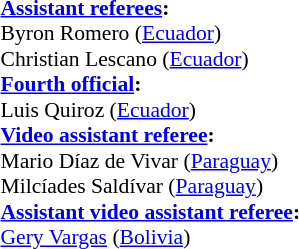<table width=50% style="font-size: 90%">
<tr>
<td><br><strong><a href='#'>Assistant referees</a>:</strong>
<br>Byron Romero (<a href='#'>Ecuador</a>)
<br>Christian Lescano (<a href='#'>Ecuador</a>)
<br><strong><a href='#'>Fourth official</a>:</strong>
<br>Luis Quiroz (<a href='#'>Ecuador</a>)
<br><strong><a href='#'>Video assistant referee</a>:</strong>
<br>Mario Díaz de Vivar (<a href='#'>Paraguay</a>)
<br>Milcíades Saldívar (<a href='#'>Paraguay</a>)
<br><strong><a href='#'>Assistant video assistant referee</a>:</strong>
<br><a href='#'>Gery Vargas</a> (<a href='#'>Bolivia</a>)</td>
</tr>
</table>
